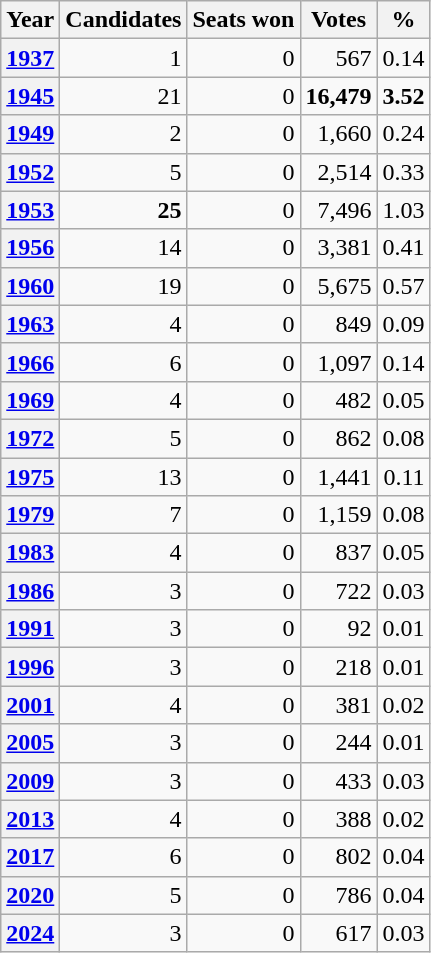<table class="wikitable" style="text-align: center">
<tr>
<th>Year</th>
<th>Candidates</th>
<th>Seats won</th>
<th>Votes</th>
<th>%</th>
</tr>
<tr>
<th><a href='#'>1937</a></th>
<td align="right">1</td>
<td align=right>0</td>
<td align=right>567</td>
<td align=right>0.14</td>
</tr>
<tr>
<th><a href='#'>1945</a></th>
<td align="right">21</td>
<td align="right">0</td>
<td align="right"><strong>16,479</strong></td>
<td align="right"><strong>3.52</strong></td>
</tr>
<tr>
<th><a href='#'>1949</a></th>
<td align="right">2</td>
<td align="right">0</td>
<td align="right">1,660</td>
<td align="right">0.24</td>
</tr>
<tr>
<th><a href='#'>1952</a></th>
<td align="right">5</td>
<td align="right">0</td>
<td align="right">2,514</td>
<td align="right">0.33</td>
</tr>
<tr>
<th><a href='#'>1953</a></th>
<td align="right"><strong>25</strong></td>
<td align="right">0</td>
<td align="right">7,496</td>
<td align="right">1.03</td>
</tr>
<tr>
<th><a href='#'>1956</a></th>
<td align="right">14</td>
<td align="right">0</td>
<td align="right">3,381</td>
<td align="right">0.41</td>
</tr>
<tr>
<th><a href='#'>1960</a></th>
<td align="right">19</td>
<td align="right">0</td>
<td align="right">5,675</td>
<td align="right">0.57</td>
</tr>
<tr>
<th><a href='#'>1963</a></th>
<td align="right">4</td>
<td align="right">0</td>
<td align="right">849</td>
<td align="right">0.09</td>
</tr>
<tr>
<th><a href='#'>1966</a></th>
<td align="right">6</td>
<td align="right">0</td>
<td align="right">1,097</td>
<td align="right">0.14</td>
</tr>
<tr>
<th><a href='#'>1969</a></th>
<td align="right">4</td>
<td align="right">0</td>
<td align="right">482</td>
<td align="right">0.05</td>
</tr>
<tr>
<th><a href='#'>1972</a></th>
<td align="right">5</td>
<td align="right">0</td>
<td align="right">862</td>
<td align="right">0.08</td>
</tr>
<tr>
<th><a href='#'>1975</a></th>
<td align="right">13</td>
<td align="right">0</td>
<td align="right">1,441</td>
<td align="right">0.11</td>
</tr>
<tr>
<th><a href='#'>1979</a></th>
<td align="right">7</td>
<td align="right">0</td>
<td align="right">1,159</td>
<td align="right">0.08</td>
</tr>
<tr>
<th><a href='#'>1983</a></th>
<td align="right">4</td>
<td align="right">0</td>
<td align="right">837</td>
<td align="right">0.05</td>
</tr>
<tr>
<th><a href='#'>1986</a></th>
<td align="right">3</td>
<td align="right">0</td>
<td align="right">722</td>
<td align="right">0.03</td>
</tr>
<tr>
<th><a href='#'>1991</a></th>
<td align="right">3</td>
<td align="right">0</td>
<td align="right">92</td>
<td align="right">0.01</td>
</tr>
<tr>
<th><a href='#'>1996</a></th>
<td align="right">3</td>
<td align="right">0</td>
<td align="right">218</td>
<td align="right">0.01</td>
</tr>
<tr>
<th><a href='#'>2001</a></th>
<td align="right">4</td>
<td align="right">0</td>
<td align="right">381</td>
<td align="right">0.02</td>
</tr>
<tr>
<th><a href='#'>2005</a></th>
<td align="right">3</td>
<td align="right">0</td>
<td align="right">244</td>
<td align="right">0.01</td>
</tr>
<tr>
<th><a href='#'>2009</a></th>
<td align="right">3</td>
<td align="right">0</td>
<td align="right">433</td>
<td align="right">0.03</td>
</tr>
<tr>
<th><a href='#'>2013</a></th>
<td align="right">4</td>
<td align="right">0</td>
<td align="right">388</td>
<td align="right">0.02</td>
</tr>
<tr>
<th><a href='#'>2017</a></th>
<td align="right">6</td>
<td align="right">0</td>
<td align="right">802</td>
<td align="right">0.04</td>
</tr>
<tr>
<th><a href='#'>2020</a></th>
<td align="right">5</td>
<td align="right">0</td>
<td align="right">786</td>
<td align="right">0.04</td>
</tr>
<tr>
<th><a href='#'>2024</a></th>
<td align="right">3</td>
<td align="right">0</td>
<td align="right">617</td>
<td align="right">0.03</td>
</tr>
</table>
